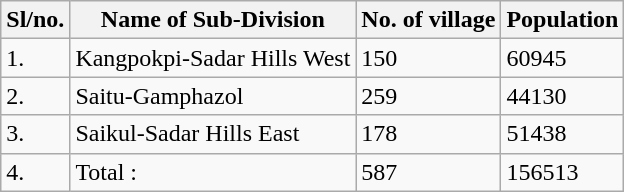<table class="wikitable">
<tr>
<th>Sl/no.</th>
<th>Name of Sub-Division</th>
<th>No. of village</th>
<th>Population</th>
</tr>
<tr>
<td>1.</td>
<td>Kangpokpi-Sadar Hills West</td>
<td>150</td>
<td>60945</td>
</tr>
<tr>
<td>2.</td>
<td>Saitu-Gamphazol</td>
<td>259</td>
<td>44130</td>
</tr>
<tr>
<td>3.</td>
<td>Saikul-Sadar   Hills East</td>
<td>178</td>
<td>51438</td>
</tr>
<tr>
<td>4.</td>
<td>Total :</td>
<td>587</td>
<td>156513</td>
</tr>
</table>
